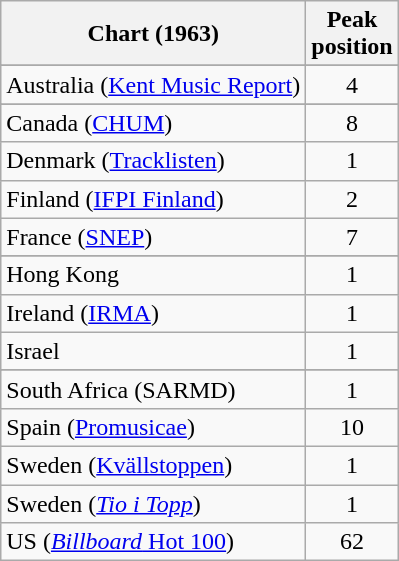<table class="wikitable sortable">
<tr>
<th scope="col">Chart (1963)</th>
<th scope="col">Peak<br>position</th>
</tr>
<tr>
</tr>
<tr>
<td>Australia (<a href='#'>Kent Music Report</a>)</td>
<td align=center>4</td>
</tr>
<tr>
</tr>
<tr>
</tr>
<tr>
<td>Canada (<a href='#'>CHUM</a>)</td>
<td style="text-align:center;">8</td>
</tr>
<tr>
<td>Denmark (<a href='#'>Tracklisten</a>)</td>
<td style="text-align:center;">1</td>
</tr>
<tr>
<td>Finland (<a href='#'>IFPI Finland</a>)</td>
<td style="text-align:center;">2</td>
</tr>
<tr>
<td>France (<a href='#'>SNEP</a>)</td>
<td style="text-align:center;">7</td>
</tr>
<tr>
</tr>
<tr>
<td>Hong Kong</td>
<td style="text-align:center;">1</td>
</tr>
<tr>
<td>Ireland (<a href='#'>IRMA</a>)</td>
<td align=center>1</td>
</tr>
<tr>
<td>Israel</td>
<td align=center>1</td>
</tr>
<tr>
</tr>
<tr>
</tr>
<tr>
<td>South Africa (SARMD)</td>
<td style="text-align:center;">1</td>
</tr>
<tr>
<td>Spain (<a href='#'>Promusicae</a>)</td>
<td style="text-align:center;">10</td>
</tr>
<tr>
<td>Sweden (<a href='#'>Kvällstoppen</a>)</td>
<td style="text-align:center;">1</td>
</tr>
<tr>
<td>Sweden (<em><a href='#'>Tio i Topp</a></em>)</td>
<td style="text-align:center;">1</td>
</tr>
<tr>
<td>US (<a href='#'><em>Billboard</em> Hot 100</a>)</td>
<td style="text-align:center;">62</td>
</tr>
</table>
